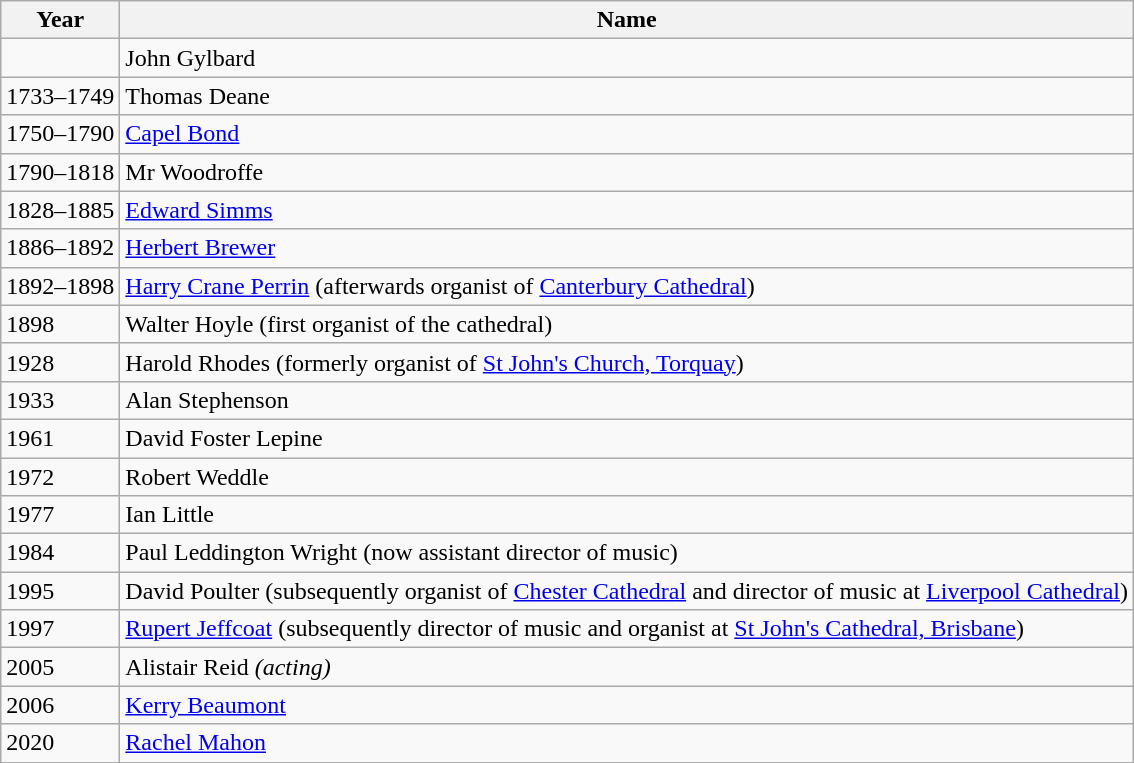<table class="wikitable">
<tr>
<th>Year</th>
<th>Name</th>
</tr>
<tr>
<td></td>
<td>John Gylbard</td>
</tr>
<tr>
<td>1733–1749</td>
<td>Thomas Deane</td>
</tr>
<tr>
<td>1750–1790</td>
<td><a href='#'>Capel Bond</a></td>
</tr>
<tr>
<td>1790–1818</td>
<td>Mr Woodroffe</td>
</tr>
<tr>
<td>1828–1885</td>
<td><a href='#'>Edward Simms</a></td>
</tr>
<tr>
<td>1886–1892</td>
<td><a href='#'>Herbert Brewer</a></td>
</tr>
<tr>
<td>1892–1898</td>
<td><a href='#'>Harry Crane Perrin</a> (afterwards organist of <a href='#'>Canterbury Cathedral</a>)</td>
</tr>
<tr>
<td>1898</td>
<td>Walter Hoyle (first organist of the cathedral)</td>
</tr>
<tr>
<td>1928</td>
<td>Harold Rhodes (formerly organist of <a href='#'>St John's Church, Torquay</a>)</td>
</tr>
<tr>
<td>1933</td>
<td>Alan Stephenson</td>
</tr>
<tr>
<td>1961</td>
<td>David Foster Lepine</td>
</tr>
<tr>
<td>1972</td>
<td>Robert Weddle</td>
</tr>
<tr>
<td>1977</td>
<td>Ian Little</td>
</tr>
<tr>
<td>1984</td>
<td>Paul Leddington Wright (now assistant director of music)</td>
</tr>
<tr>
<td>1995</td>
<td>David Poulter (subsequently organist of <a href='#'>Chester Cathedral</a> and director of music at <a href='#'>Liverpool Cathedral</a>)</td>
</tr>
<tr>
<td>1997</td>
<td><a href='#'>Rupert Jeffcoat</a> (subsequently director of music and organist at <a href='#'>St John's Cathedral, Brisbane</a>)</td>
</tr>
<tr>
<td>2005</td>
<td>Alistair Reid <em>(acting)</em></td>
</tr>
<tr>
<td>2006</td>
<td><a href='#'>Kerry Beaumont</a></td>
</tr>
<tr>
<td>2020</td>
<td><a href='#'>Rachel Mahon</a></td>
</tr>
</table>
